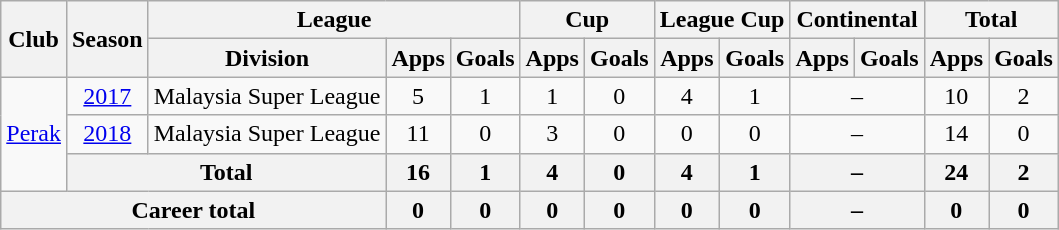<table class=wikitable style="text-align: center">
<tr>
<th rowspan=2>Club</th>
<th rowspan=2>Season</th>
<th colspan=3>League</th>
<th colspan=2>Cup</th>
<th colspan=2>League Cup</th>
<th colspan=2>Continental</th>
<th colspan=2>Total</th>
</tr>
<tr>
<th>Division</th>
<th>Apps</th>
<th>Goals</th>
<th>Apps</th>
<th>Goals</th>
<th>Apps</th>
<th>Goals</th>
<th>Apps</th>
<th>Goals</th>
<th>Apps</th>
<th>Goals</th>
</tr>
<tr>
<td rowspan=3><a href='#'>Perak</a></td>
<td><a href='#'>2017</a></td>
<td>Malaysia Super League</td>
<td>5</td>
<td>1</td>
<td>1</td>
<td>0</td>
<td>4</td>
<td>1</td>
<td colspan="2">–</td>
<td>10</td>
<td>2</td>
</tr>
<tr>
<td><a href='#'>2018</a></td>
<td>Malaysia Super League</td>
<td>11</td>
<td>0</td>
<td>3</td>
<td>0</td>
<td>0</td>
<td>0</td>
<td colspan="2">–</td>
<td>14</td>
<td>0</td>
</tr>
<tr>
<th colspan=2>Total</th>
<th>16</th>
<th>1</th>
<th>4</th>
<th>0</th>
<th>4</th>
<th>1</th>
<th colspan="2">–</th>
<th>24</th>
<th>2</th>
</tr>
<tr>
<th colspan=3>Career total</th>
<th>0</th>
<th>0</th>
<th>0</th>
<th>0</th>
<th>0</th>
<th>0</th>
<th colspan="2">–</th>
<th>0</th>
<th>0</th>
</tr>
</table>
